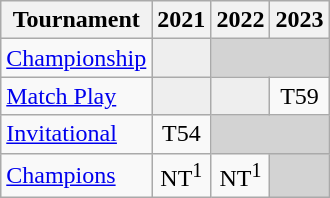<table class="wikitable" style="text-align:center;">
<tr>
<th>Tournament</th>
<th>2021</th>
<th>2022</th>
<th>2023</th>
</tr>
<tr>
<td align="left"><a href='#'>Championship</a></td>
<td style="background:#eeeeee;"></td>
<td colspan=2 style="background:#D3D3D3;"></td>
</tr>
<tr>
<td align="left"><a href='#'>Match Play</a></td>
<td style="background:#eeeeee;"></td>
<td style="background:#eeeeee;"></td>
<td>T59</td>
</tr>
<tr>
<td align="left"><a href='#'>Invitational</a></td>
<td>T54</td>
<td colspan=2 style="background:#D3D3D3;"></td>
</tr>
<tr>
<td align="left"><a href='#'>Champions</a></td>
<td>NT<sup>1</sup></td>
<td>NT<sup>1</sup></td>
<td colspan=1 style="background:#D3D3D3;"></td>
</tr>
</table>
